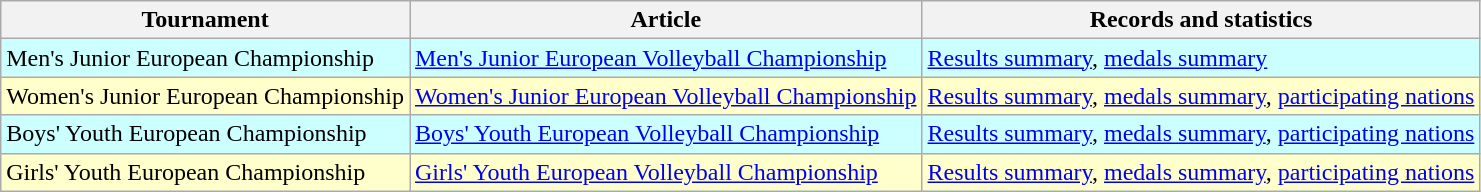<table class="wikitable">
<tr>
<th>Tournament</th>
<th>Article</th>
<th>Records and statistics</th>
</tr>
<tr style="background-color: #cff;">
<td>Men's Junior European Championship</td>
<td><a href='#'>Men's Junior European Volleyball Championship</a></td>
<td><a href='#'>Results summary</a>, <a href='#'>medals summary</a></td>
</tr>
<tr style="background-color: #ffc;">
<td>Women's Junior European Championship</td>
<td><a href='#'>Women's Junior European Volleyball Championship</a></td>
<td><a href='#'>Results summary</a>, <a href='#'>medals summary</a>, <a href='#'>participating nations</a></td>
</tr>
<tr style="background-color: #cff;">
<td>Boys' Youth European Championship</td>
<td><a href='#'>Boys' Youth European Volleyball Championship</a></td>
<td><a href='#'>Results summary</a>, <a href='#'>medals summary</a>, <a href='#'>participating nations</a></td>
</tr>
<tr style="background-color: #ffc;">
<td>Girls' Youth European Championship</td>
<td><a href='#'>Girls' Youth European Volleyball Championship</a></td>
<td><a href='#'>Results summary</a>, <a href='#'>medals summary</a>, <a href='#'>participating nations</a></td>
</tr>
</table>
